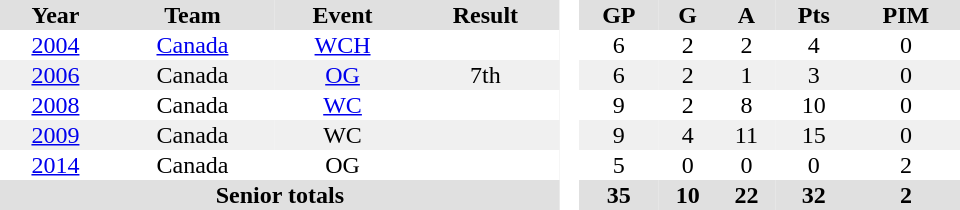<table border="0" cellpadding="1" cellspacing="0" style="text-align:center; width:40em">
<tr ALIGN="center" bgcolor="#e0e0e0">
<th>Year</th>
<th>Team</th>
<th>Event</th>
<th>Result</th>
<th rowspan="99" bgcolor="#ffffff"> </th>
<th>GP</th>
<th>G</th>
<th>A</th>
<th>Pts</th>
<th>PIM</th>
</tr>
<tr>
<td><a href='#'>2004</a></td>
<td><a href='#'>Canada</a></td>
<td><a href='#'>WCH</a></td>
<td></td>
<td>6</td>
<td>2</td>
<td>2</td>
<td>4</td>
<td>0</td>
</tr>
<tr style="background:#f0f0f0;">
<td><a href='#'>2006</a></td>
<td>Canada</td>
<td><a href='#'>OG</a></td>
<td>7th</td>
<td>6</td>
<td>2</td>
<td>1</td>
<td>3</td>
<td>0</td>
</tr>
<tr>
<td><a href='#'>2008</a></td>
<td>Canada</td>
<td><a href='#'>WC</a></td>
<td></td>
<td>9</td>
<td>2</td>
<td>8</td>
<td>10</td>
<td>0</td>
</tr>
<tr style="background:#f0f0f0;">
<td><a href='#'>2009</a></td>
<td>Canada</td>
<td>WC</td>
<td></td>
<td>9</td>
<td>4</td>
<td>11</td>
<td>15</td>
<td>0</td>
</tr>
<tr>
<td><a href='#'>2014</a></td>
<td>Canada</td>
<td>OG</td>
<td></td>
<td>5</td>
<td>0</td>
<td>0</td>
<td>0</td>
<td>2</td>
</tr>
<tr style="background:#e0e0e0;">
<th colspan=4>Senior totals</th>
<th>35</th>
<th>10</th>
<th>22</th>
<th>32</th>
<th>2</th>
</tr>
</table>
